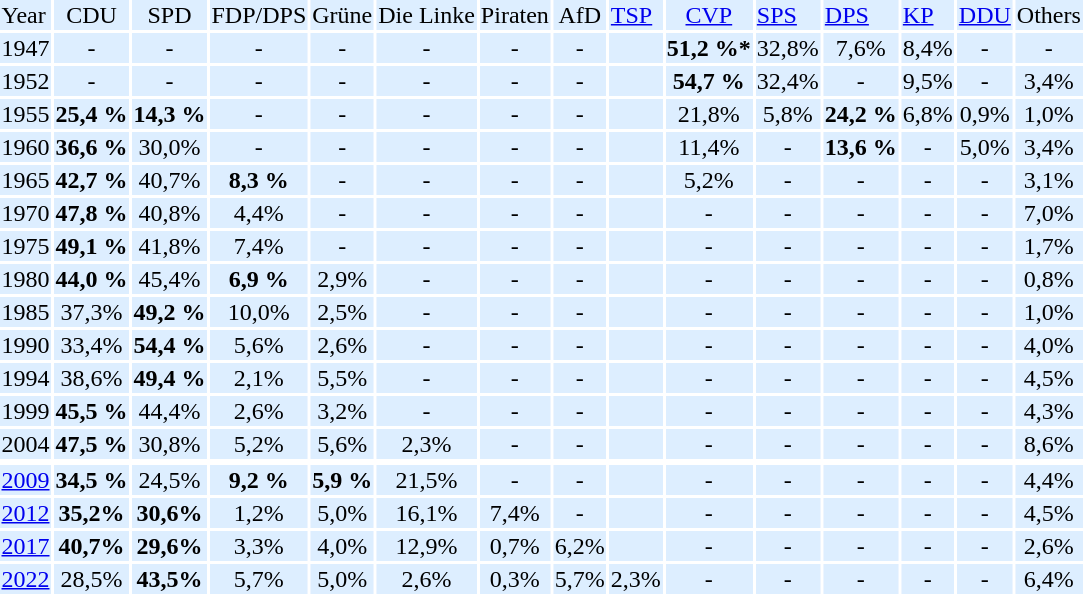<table border=0>
<tr bgcolor=#DDEEFF>
<td>Year</td>
<td align=center>CDU</td>
<td align=center>SPD</td>
<td align=center>FDP/DPS</td>
<td align=center>Grüne</td>
<td align=center>Die Linke</td>
<td align=center>Piraten</td>
<td align=center>AfD</td>
<td><a href='#'>TSP</a></td>
<td align="center"><a href='#'>CVP</a></td>
<td Sozialdemokratische Partei des Saarlandes><a href='#'>SPS</a></td>
<td><a href='#'>DPS</a></td>
<td><a href='#'>KP</a></td>
<td><a href='#'>DDU</a></td>
<td>Others</td>
</tr>
<tr bgcolor=#DDEEFF>
<td>1947</td>
<td align=center>-</td>
<td align=center>-</td>
<td align=center>-</td>
<td align=center>-</td>
<td align=center>-</td>
<td align=center>-</td>
<td align=center>-</td>
<td></td>
<td align="center"><strong>51,2 %*</strong></td>
<td align=center>32,8%</td>
<td align=center>7,6%</td>
<td align=center>8,4%</td>
<td align=center>-</td>
<td align=center>-</td>
</tr>
<tr bgcolor=#DDEEFF>
<td>1952</td>
<td align=center>-</td>
<td align=center>-</td>
<td align=center>-</td>
<td align=center>-</td>
<td align=center>-</td>
<td align=center>-</td>
<td align=center>-</td>
<td></td>
<td align="center"><strong>54,7 %</strong></td>
<td align=center>32,4%</td>
<td align=center>-</td>
<td align=center>9,5%</td>
<td align=center>-</td>
<td align=center>3,4%</td>
</tr>
<tr bgcolor=#DDEEFF>
<td>1955</td>
<td align=center><strong>25,4 %</strong></td>
<td align=center><strong>14,3 %</strong></td>
<td align=center>-</td>
<td align=center>-</td>
<td align=center>-</td>
<td align=center>-</td>
<td align=center>-</td>
<td></td>
<td align="center">21,8%</td>
<td align=center>5,8%</td>
<td align=center><strong>24,2 %</strong></td>
<td align=center>6,8%</td>
<td align=center>0,9%</td>
<td align=center>1,0%</td>
</tr>
<tr bgcolor=#DDEEFF>
<td>1960</td>
<td align=center><strong>36,6 %</strong></td>
<td align=center>30,0%</td>
<td align=center>-</td>
<td align=center>-</td>
<td align=center>-</td>
<td align=center>-</td>
<td align=center>-</td>
<td></td>
<td align="center">11,4%</td>
<td align=center>-</td>
<td align=center><strong>13,6 %</strong></td>
<td align=center>-</td>
<td align=center>5,0%</td>
<td align=center>3,4%</td>
</tr>
<tr bgcolor=#DDEEFF>
<td>1965</td>
<td align=center><strong>42,7 %</strong></td>
<td align=center>40,7%</td>
<td align=center><strong>8,3 %</strong></td>
<td align=center>-</td>
<td align=center>-</td>
<td align=center>-</td>
<td align=center>-</td>
<td></td>
<td align="center">5,2%</td>
<td align=center>-</td>
<td align=center>-</td>
<td align=center>-</td>
<td align=center>-</td>
<td align=center>3,1%</td>
</tr>
<tr bgcolor=#DDEEFF>
<td>1970</td>
<td align=center><strong>47,8 %</strong></td>
<td align=center>40,8%</td>
<td align=center>4,4%</td>
<td align=center>-</td>
<td align=center>-</td>
<td align=center>-</td>
<td align=center>-</td>
<td></td>
<td align="center">-</td>
<td align=center>-</td>
<td align=center>-</td>
<td align=center>-</td>
<td align=center>-</td>
<td align=center>7,0%</td>
</tr>
<tr bgcolor=#DDEEFF>
<td>1975</td>
<td align=center><strong>49,1 %</strong></td>
<td align=center>41,8%</td>
<td align=center>7,4%</td>
<td align=center>-</td>
<td align=center>-</td>
<td align=center>-</td>
<td align=center>-</td>
<td></td>
<td align="center">-</td>
<td align=center>-</td>
<td align=center>-</td>
<td align=center>-</td>
<td align=center>-</td>
<td align=center>1,7%</td>
</tr>
<tr bgcolor=#DDEEFF>
<td>1980</td>
<td align=center><strong>44,0 %</strong></td>
<td align=center>45,4%</td>
<td align=center><strong>6,9 %</strong></td>
<td align=center>2,9%</td>
<td align=center>-</td>
<td align=center>-</td>
<td align=center>-</td>
<td></td>
<td align="center">-</td>
<td align=center>-</td>
<td align=center>-</td>
<td align=center>-</td>
<td align=center>-</td>
<td align=center>0,8%</td>
</tr>
<tr bgcolor=#DDEEFF>
<td>1985</td>
<td align=center>37,3%</td>
<td align=center><strong>49,2 %</strong></td>
<td align=center>10,0%</td>
<td align=center>2,5%</td>
<td align=center>-</td>
<td align=center>-</td>
<td align=center>-</td>
<td></td>
<td align="center">-</td>
<td align=center>-</td>
<td align=center>-</td>
<td align=center>-</td>
<td align=center>-</td>
<td align=center>1,0%</td>
</tr>
<tr bgcolor=#DDEEFF>
<td>1990</td>
<td align=center>33,4%</td>
<td align=center><strong>54,4 %</strong></td>
<td align=center>5,6%</td>
<td align=center>2,6%</td>
<td align=center>-</td>
<td align=center>-</td>
<td align=center>-</td>
<td></td>
<td align="center">-</td>
<td align=center>-</td>
<td align=center>-</td>
<td align=center>-</td>
<td align=center>-</td>
<td align=center>4,0%</td>
</tr>
<tr bgcolor=#DDEEFF>
<td>1994</td>
<td align=center>38,6%</td>
<td align=center><strong>49,4 %</strong></td>
<td align=center>2,1%</td>
<td align=center>5,5%</td>
<td align=center>-</td>
<td align=center>-</td>
<td align=center>-</td>
<td></td>
<td align="center">-</td>
<td align=center>-</td>
<td align=center>-</td>
<td align=center>-</td>
<td align=center>-</td>
<td align=center>4,5%</td>
</tr>
<tr bgcolor=#DDEEFF>
<td>1999</td>
<td align=center><strong>45,5 %</strong></td>
<td align=center>44,4%</td>
<td align=center>2,6%</td>
<td align=center>3,2%</td>
<td align=center>-</td>
<td align=center>-</td>
<td align=center>-</td>
<td></td>
<td align="center">-</td>
<td align=center>-</td>
<td align=center>-</td>
<td align=center>-</td>
<td align=center>-</td>
<td align=center>4,3%</td>
</tr>
<tr bgcolor=#DDEEFF>
<td>2004</td>
<td align=center><strong>47,5 %</strong></td>
<td align=center>30,8%</td>
<td align=center>5,2%</td>
<td align=center>5,6%</td>
<td align=center>2,3%</td>
<td align=center>-</td>
<td align=center>-</td>
<td></td>
<td align="center">-</td>
<td align=center>-</td>
<td align=center>-</td>
<td align=center>-</td>
<td align=center>-</td>
<td align=center>8,6%</td>
</tr>
<tr bgcolor=#DDEEFF>
</tr>
<tr bgcolor=#DDEEFF>
<td><a href='#'>2009</a></td>
<td align=center><strong>34,5 %</strong></td>
<td align=center>24,5%</td>
<td align=center><strong>9,2 %</strong></td>
<td align=center><strong>5,9 %</strong></td>
<td align=center>21,5%</td>
<td align=center>-</td>
<td align=center>-</td>
<td></td>
<td align="center">-</td>
<td align=center>-</td>
<td align=center>-</td>
<td align=center>-</td>
<td align=center>-</td>
<td align=center>4,4%</td>
</tr>
<tr bgcolor=#DDEEFF>
<td><a href='#'>2012</a></td>
<td align=center><strong>35,2%</strong></td>
<td align=center><strong>30,6%</strong></td>
<td align=center>1,2%</td>
<td align=center>5,0%</td>
<td align=center>16,1%</td>
<td align=center>7,4%</td>
<td align=center>-</td>
<td></td>
<td align="center">-</td>
<td align=center>-</td>
<td align=center>-</td>
<td align=center>-</td>
<td align=center>-</td>
<td align=center>4,5%</td>
</tr>
<tr bgcolor=#DDEEFF>
<td><a href='#'>2017</a></td>
<td align=center><strong>40,7%</strong></td>
<td align=center><strong>29,6%</strong></td>
<td align=center>3,3%</td>
<td align=center>4,0%</td>
<td align=center>12,9%</td>
<td align=center>0,7%</td>
<td align=center>6,2%</td>
<td></td>
<td align="center">-</td>
<td align=center>-</td>
<td align=center>-</td>
<td align=center>-</td>
<td align=center>-</td>
<td align=center>2,6%</td>
</tr>
<tr bgcolor=#DDEEFF>
<td><a href='#'>2022</a></td>
<td align=center>28,5%</td>
<td align=center><strong>43,5%</strong></td>
<td align=center>5,7%</td>
<td align=center>5,0%</td>
<td align=center>2,6%</td>
<td align=center>0,3%</td>
<td align=center>5,7%</td>
<td>2,3%</td>
<td align="center">-</td>
<td align=center>-</td>
<td align=center>-</td>
<td align=center>-</td>
<td align=center>-</td>
<td align=center>6,4%</td>
</tr>
</table>
